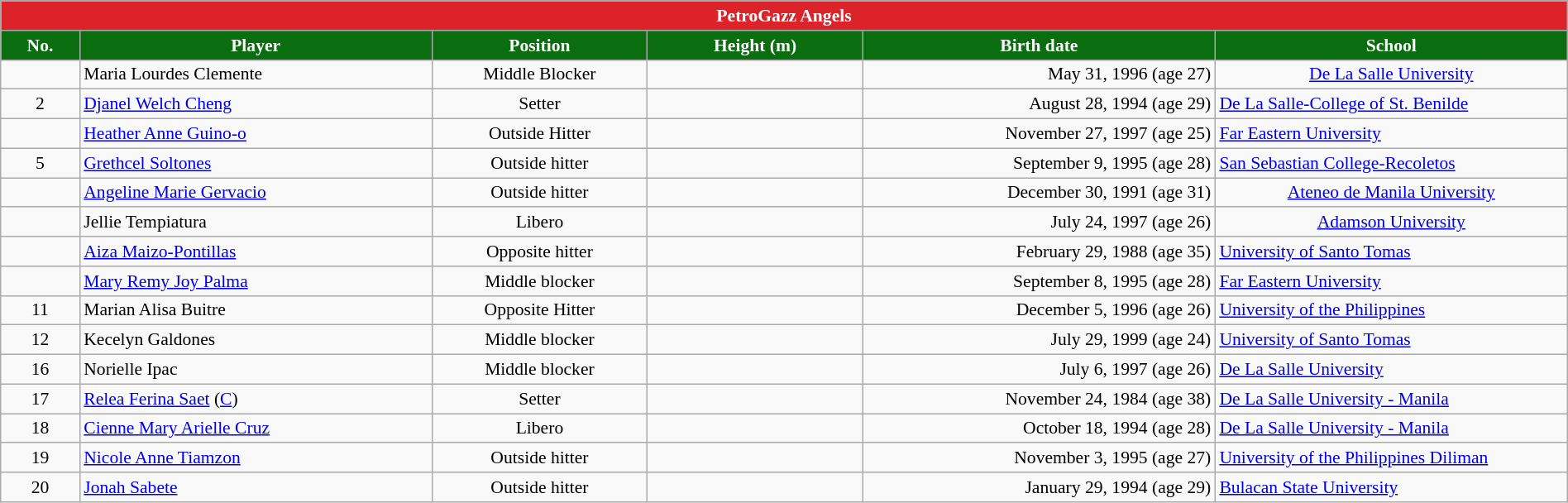<table class="wikitable sortable" style="text-align:center; width:100%; font-size:90%;">
<tr>
<th colspan="8" style= "background:#DC2329; color:white; text-align: center"><strong>PetroGazz Angels</strong></th>
</tr>
<tr>
<th style="width:3em; background:#0A6E11; color:white;">No.</th>
<th style="width:15em; background:#0A6E11; color:white;">Player</th>
<th style="width:9em; background:#0A6E11; color:white;">Position</th>
<th style="width:9em; background:#0A6E11; color:white">Height (m)</th>
<th style="width:15em; background:#0A6E11; color:white;">Birth date</th>
<th style="width:15em; background:#0A6E11; color:white;">School</th>
</tr>
<tr>
<td></td>
<td align=left> Maria Lourdes Clemente</td>
<td>Middle Blocker</td>
<td></td>
<td align=right>May 31, 1996 (age 27)</td>
<td><a href='#'>De La Salle University</a></td>
</tr>
<tr>
<td align=center>2</td>
<td align=left> <a href='#'>Djanel Welch Cheng</a></td>
<td>Setter</td>
<td align=center></td>
<td align=right>August 28, 1994 (age 29)</td>
<td align=left><a href='#'>De La Salle-College of St. Benilde</a></td>
</tr>
<tr>
<td></td>
<td align=left> <a href='#'>Heather Anne Guino-o</a></td>
<td>Outside Hitter</td>
<td></td>
<td align=right>November 27, 1997 (age 25)</td>
<td align=left><a href='#'>Far Eastern University</a></td>
</tr>
<tr>
<td align=center>5</td>
<td align=left> <a href='#'>Grethcel Soltones</a></td>
<td>Outside hitter</td>
<td align=center></td>
<td align=right>September 9, 1995 (age 28)</td>
<td align=left><a href='#'>San Sebastian College-Recoletos</a></td>
</tr>
<tr>
<td></td>
<td align=left> <a href='#'>Angeline Marie Gervacio</a></td>
<td>Outside hitter</td>
<td></td>
<td align=right>December 30, 1991 (age 31)</td>
<td><a href='#'>Ateneo de Manila University</a></td>
</tr>
<tr>
<td></td>
<td align=left> Jellie Tempiatura</td>
<td>Libero</td>
<td></td>
<td align=right>July 24, 1997 (age 26)</td>
<td><a href='#'>Adamson University</a></td>
</tr>
<tr>
<td></td>
<td align=left> <a href='#'>Aiza Maizo-Pontillas</a></td>
<td>Opposite hitter</td>
<td align=center></td>
<td align=right>February 29, 1988 (age 35)</td>
<td align=left><a href='#'>University of Santo Tomas</a></td>
</tr>
<tr>
<td></td>
<td align=left> <a href='#'>Mary Remy Joy Palma</a></td>
<td>Middle blocker</td>
<td align=center></td>
<td align=right>September 8, 1995 (age 28)</td>
<td align=left><a href='#'>Far Eastern University</a></td>
</tr>
<tr>
<td align=center>11</td>
<td align=left> Marian Alisa Buitre</td>
<td>Opposite Hitter</td>
<td align=center></td>
<td align=right>December 5, 1996 (age 26)</td>
<td align=left><a href='#'>University of the Philippines</a></td>
</tr>
<tr>
<td align=center>12</td>
<td align=left> Kecelyn Galdones</td>
<td>Middle blocker</td>
<td align=center></td>
<td align=right>July 29, 1999 (age 24)</td>
<td align=left><a href='#'>University of Santo Tomas</a></td>
</tr>
<tr>
<td align=center>16</td>
<td align=left> Norielle Ipac</td>
<td>Middle blocker</td>
<td align=center></td>
<td align=right>July 6, 1997 (age 26)</td>
<td align=left><a href='#'>De La Salle University</a></td>
</tr>
<tr>
<td align=center>17</td>
<td align=left> <a href='#'>Relea Ferina Saet</a> (<a href='#'>C</a>)</td>
<td>Setter</td>
<td align=center></td>
<td align=right>November 24, 1984 (age 38)</td>
<td align=left><a href='#'>De La Salle University - Manila</a></td>
</tr>
<tr>
<td align=center>18</td>
<td align=left> <a href='#'>Cienne Mary Arielle Cruz</a></td>
<td>Libero</td>
<td align=center></td>
<td align=right>October 18, 1994 (age 28)</td>
<td align=left><a href='#'>De La Salle University - Manila</a></td>
</tr>
<tr>
<td align=center>19</td>
<td align=left> <a href='#'>Nicole Anne Tiamzon</a></td>
<td>Outside hitter</td>
<td align=center></td>
<td align=right>November 3, 1995 (age 27)</td>
<td align=left><a href='#'>University of the Philippines Diliman</a></td>
</tr>
<tr>
<td align=center>20</td>
<td align=left> <a href='#'>Jonah Sabete</a></td>
<td>Outside hitter</td>
<td align=center></td>
<td align=right>January 29, 1994 (age 29)</td>
<td align=left><a href='#'>Bulacan State University</a></td>
</tr>
</table>
